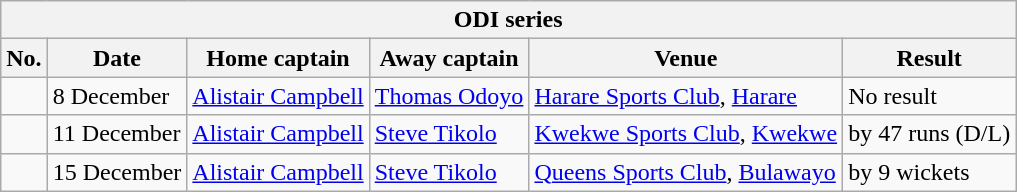<table class="wikitable">
<tr>
<th colspan="9">ODI series</th>
</tr>
<tr>
<th>No.</th>
<th>Date</th>
<th>Home captain</th>
<th>Away captain</th>
<th>Venue</th>
<th>Result</th>
</tr>
<tr>
<td></td>
<td>8 December</td>
<td><a href='#'>Alistair Campbell</a></td>
<td><a href='#'>Thomas Odoyo</a></td>
<td><a href='#'>Harare Sports Club</a>, <a href='#'>Harare</a></td>
<td>No result</td>
</tr>
<tr>
<td></td>
<td>11 December</td>
<td><a href='#'>Alistair Campbell</a></td>
<td><a href='#'>Steve Tikolo</a></td>
<td><a href='#'>Kwekwe Sports Club</a>, <a href='#'>Kwekwe</a></td>
<td> by 47 runs (D/L)</td>
</tr>
<tr>
<td></td>
<td>15 December</td>
<td><a href='#'>Alistair Campbell</a></td>
<td><a href='#'>Steve Tikolo</a></td>
<td><a href='#'>Queens Sports Club</a>, <a href='#'>Bulawayo</a></td>
<td> by 9 wickets</td>
</tr>
</table>
